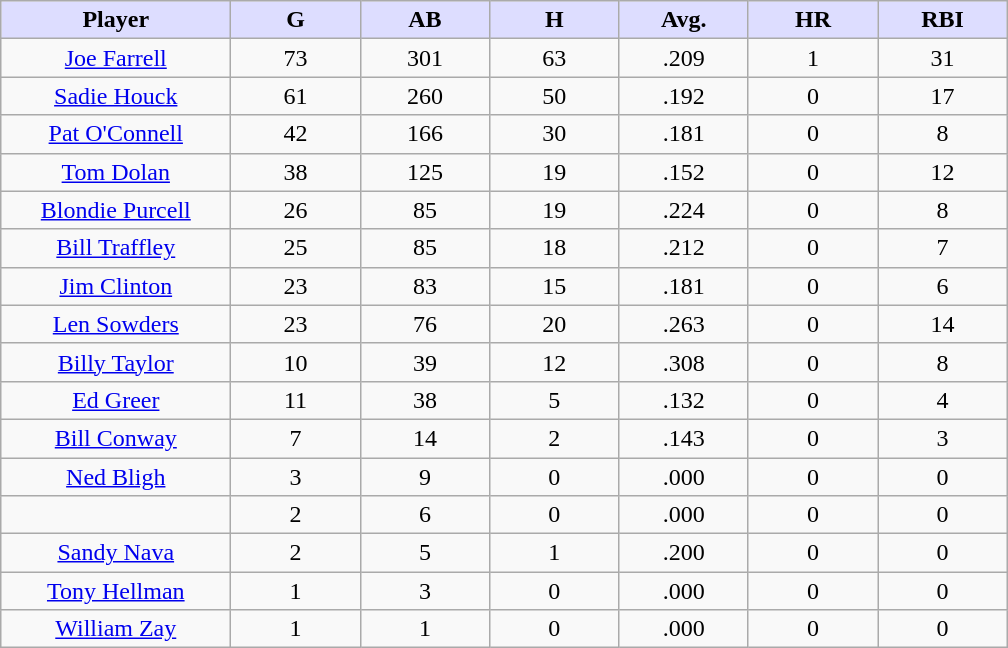<table class="wikitable sortable">
<tr>
<th style="background:#ddf; width:16%;">Player</th>
<th style="background:#ddf; width:9%;">G</th>
<th style="background:#ddf; width:9%;">AB</th>
<th style="background:#ddf; width:9%;">H</th>
<th style="background:#ddf; width:9%;">Avg.</th>
<th style="background:#ddf; width:9%;">HR</th>
<th style="background:#ddf; width:9%;">RBI</th>
</tr>
<tr style="text-align:center;">
<td><a href='#'>Joe Farrell</a></td>
<td>73</td>
<td>301</td>
<td>63</td>
<td>.209</td>
<td>1</td>
<td>31</td>
</tr>
<tr align=center>
<td><a href='#'>Sadie Houck</a></td>
<td>61</td>
<td>260</td>
<td>50</td>
<td>.192</td>
<td>0</td>
<td>17</td>
</tr>
<tr align=center>
<td><a href='#'>Pat O'Connell</a></td>
<td>42</td>
<td>166</td>
<td>30</td>
<td>.181</td>
<td>0</td>
<td>8</td>
</tr>
<tr align=center>
<td><a href='#'>Tom Dolan</a></td>
<td>38</td>
<td>125</td>
<td>19</td>
<td>.152</td>
<td>0</td>
<td>12</td>
</tr>
<tr align=center>
<td><a href='#'>Blondie Purcell</a></td>
<td>26</td>
<td>85</td>
<td>19</td>
<td>.224</td>
<td>0</td>
<td>8</td>
</tr>
<tr align=center>
<td><a href='#'>Bill Traffley</a></td>
<td>25</td>
<td>85</td>
<td>18</td>
<td>.212</td>
<td>0</td>
<td>7</td>
</tr>
<tr align=center>
<td><a href='#'>Jim Clinton</a></td>
<td>23</td>
<td>83</td>
<td>15</td>
<td>.181</td>
<td>0</td>
<td>6</td>
</tr>
<tr align=center>
<td><a href='#'>Len Sowders</a></td>
<td>23</td>
<td>76</td>
<td>20</td>
<td>.263</td>
<td>0</td>
<td>14</td>
</tr>
<tr align=center>
<td><a href='#'>Billy Taylor</a></td>
<td>10</td>
<td>39</td>
<td>12</td>
<td>.308</td>
<td>0</td>
<td>8</td>
</tr>
<tr align=center>
<td><a href='#'>Ed Greer</a></td>
<td>11</td>
<td>38</td>
<td>5</td>
<td>.132</td>
<td>0</td>
<td>4</td>
</tr>
<tr align=center>
<td><a href='#'>Bill Conway</a></td>
<td>7</td>
<td>14</td>
<td>2</td>
<td>.143</td>
<td>0</td>
<td>3</td>
</tr>
<tr align=center>
<td><a href='#'>Ned Bligh</a></td>
<td>3</td>
<td>9</td>
<td>0</td>
<td>.000</td>
<td>0</td>
<td>0</td>
</tr>
<tr align=center>
<td></td>
<td>2</td>
<td>6</td>
<td>0</td>
<td>.000</td>
<td>0</td>
<td>0</td>
</tr>
<tr align=center>
<td><a href='#'>Sandy Nava</a></td>
<td>2</td>
<td>5</td>
<td>1</td>
<td>.200</td>
<td>0</td>
<td>0</td>
</tr>
<tr align=center>
<td><a href='#'>Tony Hellman</a></td>
<td>1</td>
<td>3</td>
<td>0</td>
<td>.000</td>
<td>0</td>
<td>0</td>
</tr>
<tr align=center>
<td><a href='#'>William Zay</a></td>
<td>1</td>
<td>1</td>
<td>0</td>
<td>.000</td>
<td>0</td>
<td>0</td>
</tr>
</table>
